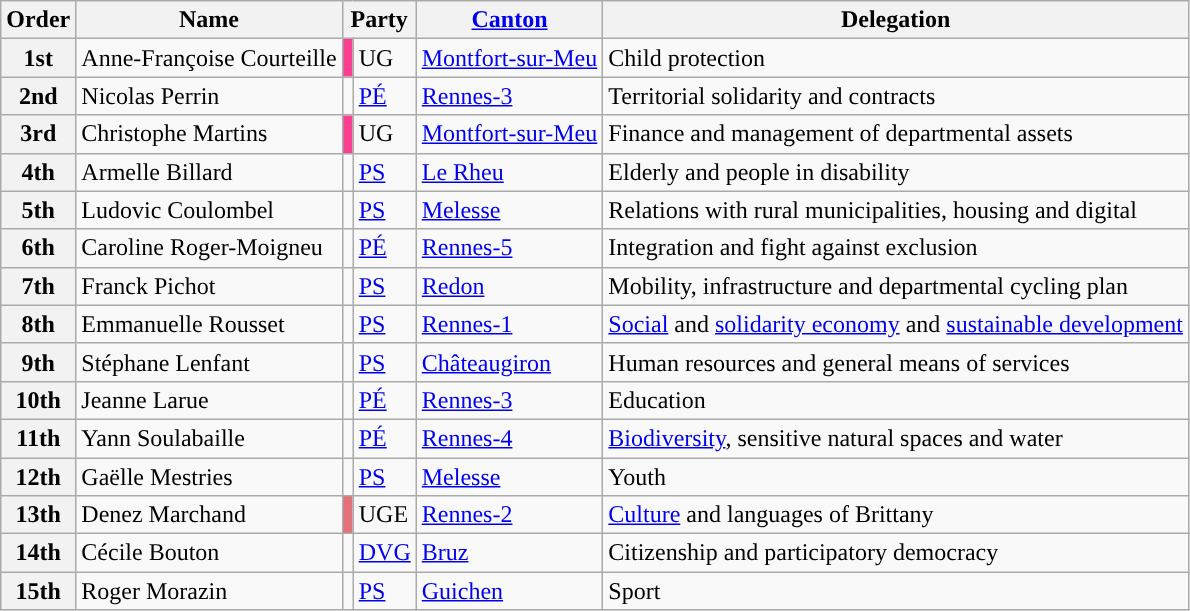<table class="wikitable sortable">
<tr>
<th>Order</th>
<th>Name</th>
<th colspan="2">Party</th>
<th><a href='#'>Canton</a></th>
<th>Delegation</th>
</tr>
<tr>
<th>1st</th>
<td>Anne-Françoise Courteille</td>
<td style="color:inherit;background:#FD3F92"></td>
<td>UG</td>
<td><a href='#'>Montfort-sur-Meu</a></td>
<td>Child protection</td>
</tr>
<tr>
<th>2nd</th>
<td>Nicolas Perrin</td>
<td style="color:inherit;background:"></td>
<td><a href='#'>PÉ</a></td>
<td><a href='#'>Rennes-3</a></td>
<td>Territorial solidarity and contracts</td>
</tr>
<tr>
<th>3rd</th>
<td>Christophe Martins</td>
<td style="color:inherit;background:#FD3F92"></td>
<td>UG</td>
<td><a href='#'>Montfort-sur-Meu</a></td>
<td>Finance and management of departmental assets</td>
</tr>
<tr>
<th>4th</th>
<td>Armelle Billard</td>
<td style="color:inherit;background:"></td>
<td><a href='#'>PS</a></td>
<td><a href='#'>Le Rheu</a></td>
<td>Elderly and people in disability</td>
</tr>
<tr>
<th>5th</th>
<td>Ludovic Coulombel</td>
<td style="color:inherit;background:"></td>
<td><a href='#'>PS</a></td>
<td><a href='#'>Melesse</a></td>
<td>Relations with rural municipalities, housing and digital</td>
</tr>
<tr>
<th>6th</th>
<td>Caroline Roger-Moigneu</td>
<td style="color:inherit;background:"></td>
<td><a href='#'>PÉ</a></td>
<td><a href='#'>Rennes-5</a></td>
<td>Integration and fight against exclusion</td>
</tr>
<tr>
<th>7th</th>
<td>Franck Pichot</td>
<td style="color:inherit;background:"></td>
<td><a href='#'>PS</a></td>
<td><a href='#'>Redon</a></td>
<td>Mobility, infrastructure and departmental cycling plan</td>
</tr>
<tr>
<th>8th</th>
<td>Emmanuelle Rousset</td>
<td style="color:inherit;background:"></td>
<td><a href='#'>PS</a></td>
<td><a href='#'>Rennes-1</a></td>
<td><a href='#'>Social</a> and <a href='#'>solidarity economy</a> and <a href='#'>sustainable development</a></td>
</tr>
<tr>
<th>9th</th>
<td>Stéphane Lenfant</td>
<td style="color:inherit;background:"></td>
<td><a href='#'>PS</a></td>
<td><a href='#'>Châteaugiron</a></td>
<td>Human resources and general means of services</td>
</tr>
<tr>
<th>10th</th>
<td>Jeanne Larue</td>
<td style="color:inherit;background:"></td>
<td><a href='#'>PÉ</a></td>
<td><a href='#'>Rennes-3</a></td>
<td>Education</td>
</tr>
<tr>
<th>11th</th>
<td>Yann Soulabaille</td>
<td style="color:inherit;background:"></td>
<td><a href='#'>PÉ</a></td>
<td><a href='#'>Rennes-4</a></td>
<td><a href='#'>Biodiversity</a>, sensitive natural spaces and water</td>
</tr>
<tr>
<th>12th</th>
<td>Gaëlle Mestries</td>
<td style="color:inherit;background:"></td>
<td><a href='#'>PS</a></td>
<td><a href='#'>Melesse</a></td>
<td>Youth</td>
</tr>
<tr>
<th>13th</th>
<td>Denez Marchand</td>
<td style="color:inherit;background:#E4717A"></td>
<td>UGE</td>
<td><a href='#'>Rennes-2</a></td>
<td><a href='#'>Culture</a> and languages of Brittany</td>
</tr>
<tr>
<th>14th</th>
<td>Cécile Bouton</td>
<td style="color:inherit;background:"></td>
<td><a href='#'>DVG</a></td>
<td><a href='#'>Bruz</a></td>
<td>Citizenship and participatory democracy</td>
</tr>
<tr>
<th>15th</th>
<td>Roger Morazin</td>
<td style="color:inherit;background:"></td>
<td><a href='#'>PS</a></td>
<td><a href='#'>Guichen</a></td>
<td>Sport</td>
</tr>
</table>
